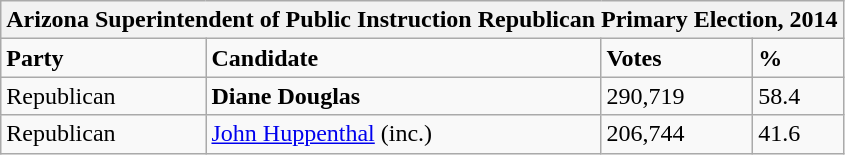<table class="wikitable">
<tr>
<th colspan="4">Arizona Superintendent of Public Instruction Republican Primary Election, 2014</th>
</tr>
<tr>
<td><strong>Party</strong></td>
<td><strong>Candidate</strong></td>
<td><strong>Votes</strong></td>
<td><strong>%</strong></td>
</tr>
<tr>
<td>Republican</td>
<td><strong>Diane Douglas</strong></td>
<td>290,719</td>
<td>58.4</td>
</tr>
<tr>
<td>Republican</td>
<td><a href='#'>John Huppenthal</a> (inc.)</td>
<td>206,744</td>
<td>41.6</td>
</tr>
</table>
